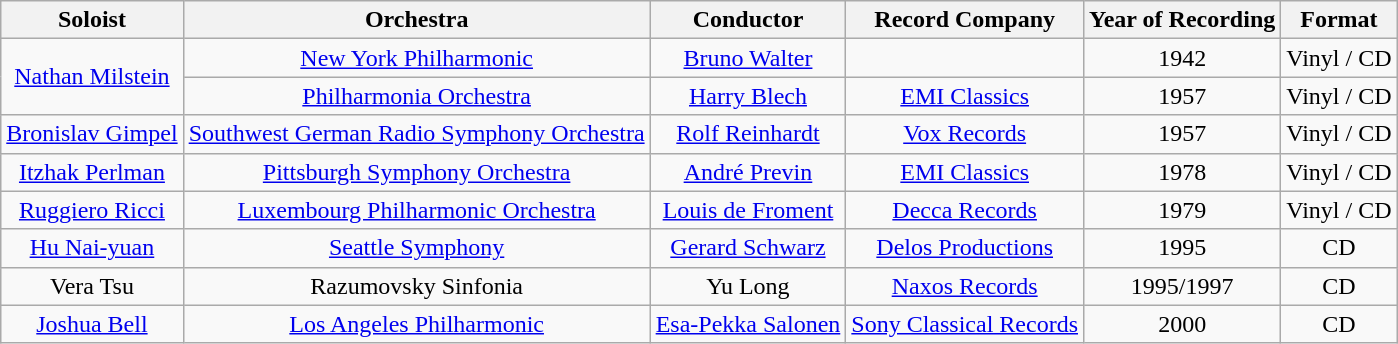<table class="wikitable">
<tr>
<th align="center">Soloist</th>
<th align="center">Orchestra</th>
<th align="center">Conductor</th>
<th align="center">Record Company</th>
<th align="center">Year of Recording</th>
<th align="center">Format</th>
</tr>
<tr>
<td align="center" rowspan="2"><a href='#'>Nathan Milstein</a></td>
<td align="center"><a href='#'>New York Philharmonic</a></td>
<td align="center"><a href='#'>Bruno Walter</a></td>
<td align="center"></td>
<td align="center">1942</td>
<td align="center">Vinyl / CD</td>
</tr>
<tr>
<td align="center"><a href='#'>Philharmonia Orchestra</a></td>
<td align="center"><a href='#'>Harry Blech</a></td>
<td align="center"><a href='#'>EMI Classics</a></td>
<td align="center">1957</td>
<td align="center">Vinyl / CD</td>
</tr>
<tr>
<td align="center"><a href='#'>Bronislav Gimpel</a></td>
<td align="center"><a href='#'>Southwest German Radio Symphony Orchestra</a></td>
<td align="center"><a href='#'>Rolf Reinhardt</a></td>
<td align="center"><a href='#'>Vox Records</a></td>
<td align="center">1957</td>
<td align="center">Vinyl / CD</td>
</tr>
<tr>
<td align="center"><a href='#'>Itzhak Perlman</a></td>
<td align="center"><a href='#'>Pittsburgh Symphony Orchestra</a></td>
<td align="center"><a href='#'>André Previn</a></td>
<td align="center"><a href='#'>EMI Classics</a></td>
<td align="center">1978</td>
<td align="center">Vinyl / CD</td>
</tr>
<tr>
<td align="center"><a href='#'>Ruggiero Ricci</a></td>
<td align="center"><a href='#'>Luxembourg Philharmonic Orchestra</a></td>
<td align="center"><a href='#'>Louis de Froment</a></td>
<td align="center"><a href='#'>Decca Records</a></td>
<td align="center">1979</td>
<td align="center">Vinyl / CD</td>
</tr>
<tr>
<td align="center"><a href='#'>Hu Nai-yuan</a></td>
<td align="center"><a href='#'>Seattle Symphony</a></td>
<td align="center"><a href='#'>Gerard Schwarz</a></td>
<td align="center"><a href='#'>Delos Productions</a></td>
<td align="center">1995</td>
<td align="center">CD</td>
</tr>
<tr>
<td align="center">Vera Tsu</td>
<td align="center">Razumovsky Sinfonia</td>
<td align="center">Yu Long</td>
<td align="center"><a href='#'>Naxos Records</a></td>
<td align="center">1995/1997</td>
<td align="center">CD</td>
</tr>
<tr>
<td align="center"><a href='#'>Joshua Bell</a></td>
<td align="center"><a href='#'>Los Angeles Philharmonic</a></td>
<td align="center"><a href='#'>Esa-Pekka Salonen</a></td>
<td align="center"><a href='#'>Sony Classical Records</a></td>
<td align="center">2000</td>
<td align="center">CD</td>
</tr>
</table>
